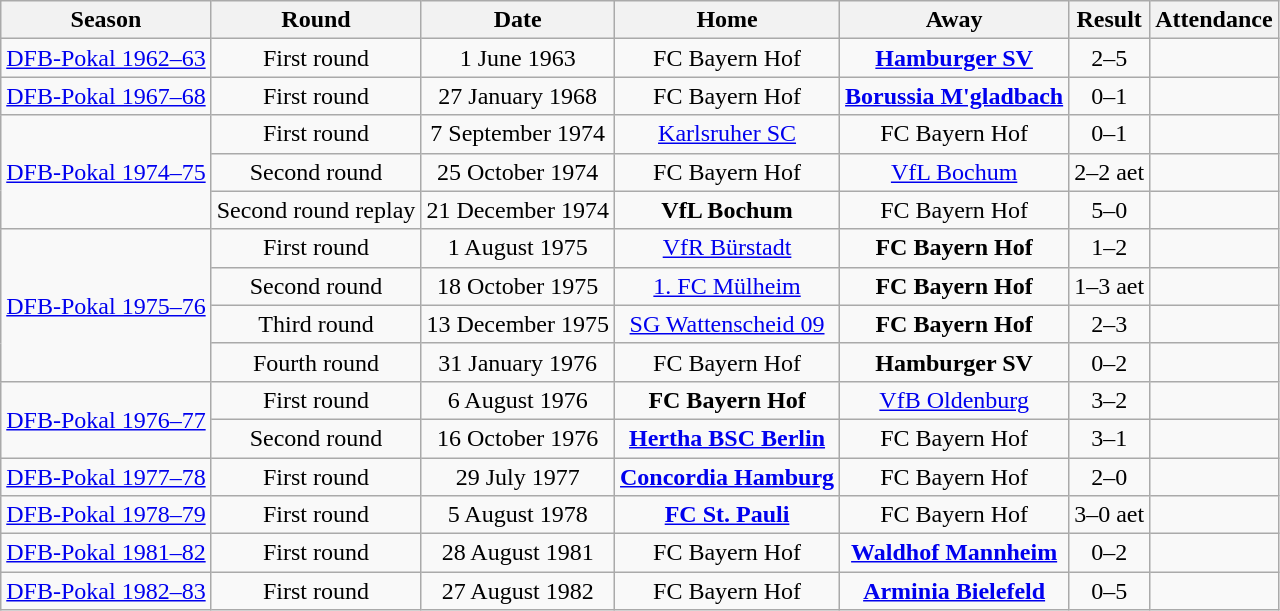<table class="wikitable">
<tr>
<th>Season</th>
<th>Round</th>
<th>Date</th>
<th>Home</th>
<th>Away</th>
<th>Result</th>
<th>Attendance</th>
</tr>
<tr align="center">
<td><a href='#'>DFB-Pokal 1962–63</a></td>
<td>First round</td>
<td>1 June 1963</td>
<td>FC Bayern Hof</td>
<td><strong><a href='#'>Hamburger SV</a></strong></td>
<td>2–5</td>
<td></td>
</tr>
<tr align="center">
<td><a href='#'>DFB-Pokal 1967–68</a></td>
<td>First round</td>
<td>27 January 1968</td>
<td>FC Bayern Hof</td>
<td><strong><a href='#'>Borussia M'gladbach</a></strong></td>
<td>0–1</td>
<td></td>
</tr>
<tr align="center">
<td rowspan=3><a href='#'>DFB-Pokal 1974–75</a></td>
<td>First round</td>
<td>7 September 1974</td>
<td><a href='#'>Karlsruher SC</a></td>
<td>FC Bayern Hof</td>
<td>0–1</td>
<td></td>
</tr>
<tr align="center">
<td>Second round</td>
<td>25 October 1974</td>
<td>FC Bayern Hof</td>
<td><a href='#'>VfL Bochum</a></td>
<td>2–2 aet</td>
<td></td>
</tr>
<tr align="center">
<td>Second round replay</td>
<td>21 December 1974</td>
<td><strong>VfL Bochum</strong></td>
<td>FC Bayern Hof</td>
<td>5–0</td>
<td></td>
</tr>
<tr align="center">
<td rowspan=4><a href='#'>DFB-Pokal 1975–76</a></td>
<td>First round</td>
<td>1 August 1975</td>
<td><a href='#'>VfR Bürstadt</a></td>
<td><strong>FC Bayern Hof</strong></td>
<td>1–2</td>
<td></td>
</tr>
<tr align="center">
<td>Second round</td>
<td>18 October 1975</td>
<td><a href='#'>1. FC Mülheim</a></td>
<td><strong>FC Bayern Hof</strong></td>
<td>1–3 aet</td>
<td></td>
</tr>
<tr align="center">
<td>Third round</td>
<td>13 December 1975</td>
<td><a href='#'>SG Wattenscheid 09</a></td>
<td><strong>FC Bayern Hof</strong></td>
<td>2–3</td>
<td></td>
</tr>
<tr align="center">
<td>Fourth round</td>
<td>31 January 1976</td>
<td>FC Bayern Hof</td>
<td><strong>Hamburger SV</strong></td>
<td>0–2</td>
<td></td>
</tr>
<tr align="center">
<td rowspan=2><a href='#'>DFB-Pokal 1976–77</a></td>
<td>First round</td>
<td>6 August 1976</td>
<td><strong>FC Bayern Hof</strong></td>
<td><a href='#'>VfB Oldenburg</a></td>
<td>3–2</td>
<td></td>
</tr>
<tr align="center">
<td>Second round</td>
<td>16 October 1976</td>
<td><strong><a href='#'>Hertha BSC Berlin</a></strong></td>
<td>FC Bayern Hof</td>
<td>3–1</td>
<td></td>
</tr>
<tr align="center">
<td><a href='#'>DFB-Pokal 1977–78</a></td>
<td>First round</td>
<td>29 July 1977</td>
<td><strong><a href='#'>Concordia Hamburg</a></strong></td>
<td>FC Bayern Hof</td>
<td>2–0</td>
<td></td>
</tr>
<tr align="center">
<td><a href='#'>DFB-Pokal 1978–79</a></td>
<td>First round</td>
<td>5 August 1978</td>
<td><strong><a href='#'>FC St. Pauli</a></strong></td>
<td>FC Bayern Hof</td>
<td>3–0 aet</td>
<td></td>
</tr>
<tr align="center">
<td><a href='#'>DFB-Pokal 1981–82</a></td>
<td>First round</td>
<td>28 August 1981</td>
<td>FC Bayern Hof</td>
<td><strong><a href='#'>Waldhof Mannheim</a></strong></td>
<td>0–2</td>
<td></td>
</tr>
<tr align="center">
<td><a href='#'>DFB-Pokal 1982–83</a></td>
<td>First round</td>
<td>27 August 1982</td>
<td>FC Bayern Hof</td>
<td><strong><a href='#'>Arminia Bielefeld</a></strong></td>
<td>0–5</td>
<td></td>
</tr>
</table>
